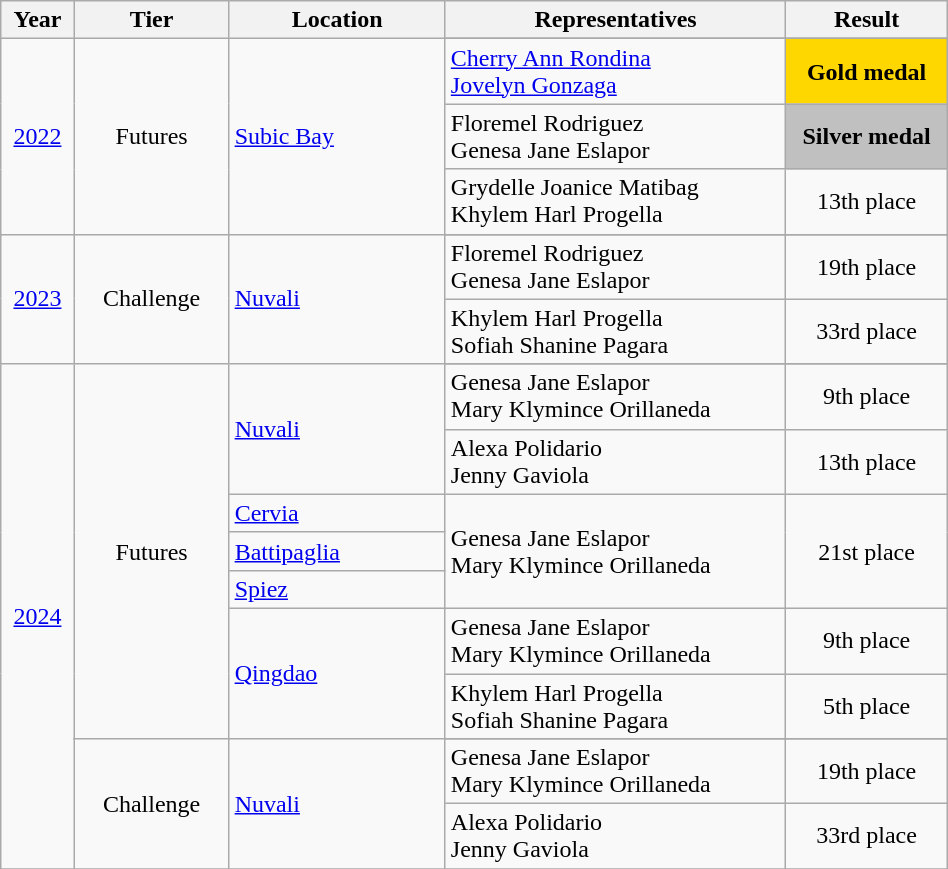<table class="wikitable" style="font-size:100%; width:50%;">
<tr>
<th style= "align=center; width:10em;">Year</th>
<th style= "align=center; width:30em;">Tier</th>
<th style= "align=center; width:60em;">Location</th>
<th style= "align=center; width:100em;">Representatives</th>
<th style= "align=center; width:50em;">Result</th>
</tr>
<tr>
<td rowspan=4 align=center><a href='#'>2022</a></td>
<td rowspan=4 align=center>Futures</td>
<td rowspan=4> <a href='#'>Subic Bay</a></td>
</tr>
<tr>
<td><a href='#'>Cherry Ann Rondina</a> <br> <a href='#'>Jovelyn Gonzaga</a></td>
<td style="background:gold;" align=center><strong>Gold medal</strong></td>
</tr>
<tr>
<td>Floremel Rodriguez <br> Genesa Jane Eslapor</td>
<td style="background:silver;" align=center><strong>Silver medal</strong></td>
</tr>
<tr>
<td>Grydelle Joanice Matibag <br> Khylem Harl Progella</td>
<td align=center>13th place</td>
</tr>
<tr>
<td rowspan=3 align=center><a href='#'>2023</a></td>
<td rowspan=3 align=center>Challenge</td>
<td rowspan=3> <a href='#'>Nuvali</a></td>
</tr>
<tr>
<td>Floremel Rodriguez <br> Genesa Jane Eslapor</td>
<td align=center>19th place</td>
</tr>
<tr>
<td>Khylem Harl Progella <br> Sofiah Shanine Pagara</td>
<td align=center>33rd place</td>
</tr>
<tr>
<td rowspan=11 align=center><a href='#'>2024</a></td>
<td rowspan=8 align=center>Futures</td>
<td rowspan=3> <a href='#'>Nuvali</a></td>
</tr>
<tr>
<td>Genesa Jane Eslapor <br> Mary Klymince Orillaneda</td>
<td align=center>9th place</td>
</tr>
<tr>
<td>Alexa Polidario <br> Jenny Gaviola</td>
<td align=center>13th place</td>
</tr>
<tr>
<td> <a href='#'>Cervia</a></td>
<td rowspan=3>Genesa Jane Eslapor <br> Mary Klymince Orillaneda</td>
<td align=center rowspan=3>21st place</td>
</tr>
<tr>
<td> <a href='#'>Battipaglia</a></td>
</tr>
<tr>
<td> <a href='#'>Spiez</a></td>
</tr>
<tr>
<td rowspan=2> <a href='#'>Qingdao</a></td>
<td>Genesa Jane Eslapor <br> Mary Klymince Orillaneda</td>
<td align=center>9th place</td>
</tr>
<tr>
<td>Khylem Harl Progella <br> Sofiah Shanine Pagara</td>
<td align=center>5th place</td>
</tr>
<tr>
<td rowspan=3 align=center>Challenge</td>
<td rowspan=3> <a href='#'>Nuvali</a></td>
</tr>
<tr>
<td>Genesa Jane Eslapor <br> Mary Klymince Orillaneda</td>
<td align=center>19th place</td>
</tr>
<tr>
<td>Alexa Polidario <br> Jenny Gaviola</td>
<td align=center>33rd place</td>
</tr>
<tr>
</tr>
</table>
